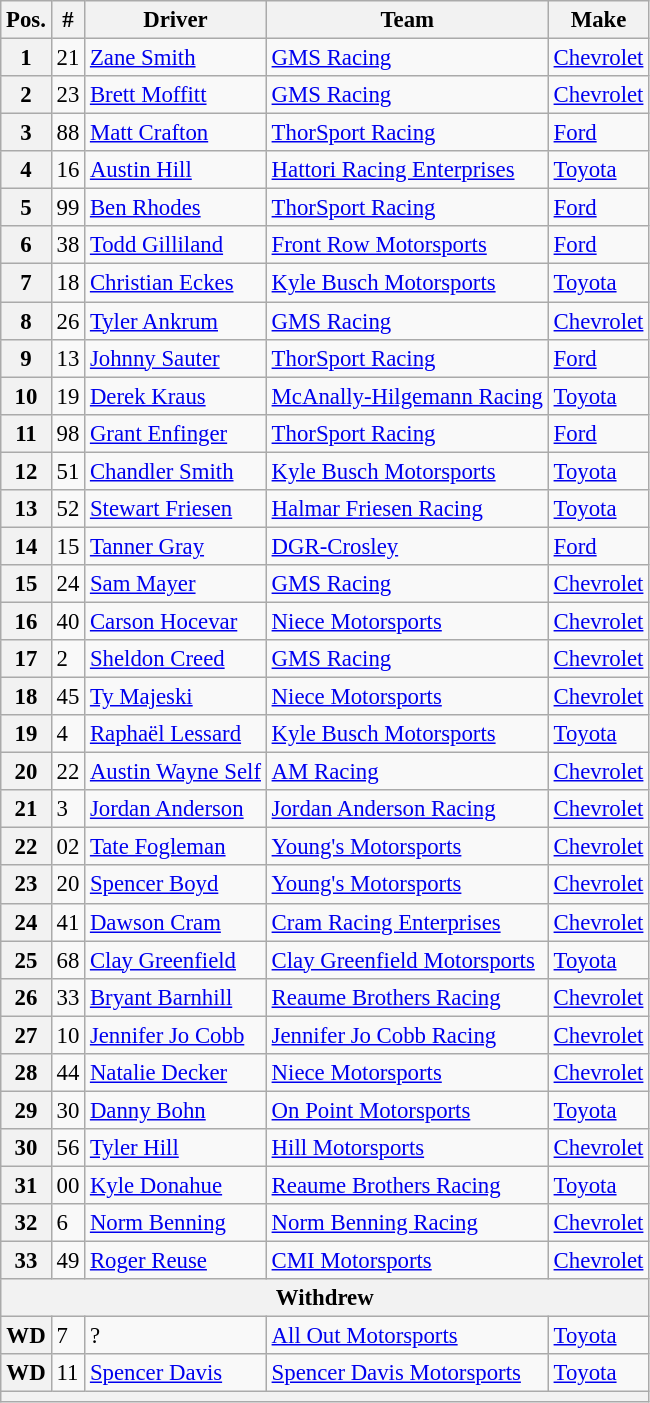<table class="wikitable" style="font-size:95%">
<tr>
<th>Pos.</th>
<th>#</th>
<th>Driver</th>
<th>Team</th>
<th>Make</th>
</tr>
<tr>
<th>1</th>
<td>21</td>
<td><a href='#'>Zane Smith</a></td>
<td><a href='#'>GMS Racing</a></td>
<td><a href='#'>Chevrolet</a></td>
</tr>
<tr>
<th>2</th>
<td>23</td>
<td><a href='#'>Brett Moffitt</a></td>
<td><a href='#'>GMS Racing</a></td>
<td><a href='#'>Chevrolet</a></td>
</tr>
<tr>
<th>3</th>
<td>88</td>
<td><a href='#'>Matt Crafton</a></td>
<td><a href='#'>ThorSport Racing</a></td>
<td><a href='#'>Ford</a></td>
</tr>
<tr>
<th>4</th>
<td>16</td>
<td><a href='#'>Austin Hill</a></td>
<td><a href='#'>Hattori Racing Enterprises</a></td>
<td><a href='#'>Toyota</a></td>
</tr>
<tr>
<th>5</th>
<td>99</td>
<td><a href='#'>Ben Rhodes</a></td>
<td><a href='#'>ThorSport Racing</a></td>
<td><a href='#'>Ford</a></td>
</tr>
<tr>
<th>6</th>
<td>38</td>
<td><a href='#'>Todd Gilliland</a></td>
<td><a href='#'>Front Row Motorsports</a></td>
<td><a href='#'>Ford</a></td>
</tr>
<tr>
<th>7</th>
<td>18</td>
<td><a href='#'>Christian Eckes</a></td>
<td><a href='#'>Kyle Busch Motorsports</a></td>
<td><a href='#'>Toyota</a></td>
</tr>
<tr>
<th>8</th>
<td>26</td>
<td><a href='#'>Tyler Ankrum</a></td>
<td><a href='#'>GMS Racing</a></td>
<td><a href='#'>Chevrolet</a></td>
</tr>
<tr>
<th>9</th>
<td>13</td>
<td><a href='#'>Johnny Sauter</a></td>
<td><a href='#'>ThorSport Racing</a></td>
<td><a href='#'>Ford</a></td>
</tr>
<tr>
<th>10</th>
<td>19</td>
<td><a href='#'>Derek Kraus</a></td>
<td><a href='#'>McAnally-Hilgemann Racing</a></td>
<td><a href='#'>Toyota</a></td>
</tr>
<tr>
<th>11</th>
<td>98</td>
<td><a href='#'>Grant Enfinger</a></td>
<td><a href='#'>ThorSport Racing</a></td>
<td><a href='#'>Ford</a></td>
</tr>
<tr>
<th>12</th>
<td>51</td>
<td><a href='#'>Chandler Smith</a></td>
<td><a href='#'>Kyle Busch Motorsports</a></td>
<td><a href='#'>Toyota</a></td>
</tr>
<tr>
<th>13</th>
<td>52</td>
<td><a href='#'>Stewart Friesen</a></td>
<td><a href='#'>Halmar Friesen Racing</a></td>
<td><a href='#'>Toyota</a></td>
</tr>
<tr>
<th>14</th>
<td>15</td>
<td><a href='#'>Tanner Gray</a></td>
<td><a href='#'>DGR-Crosley</a></td>
<td><a href='#'>Ford</a></td>
</tr>
<tr>
<th>15</th>
<td>24</td>
<td><a href='#'>Sam Mayer</a></td>
<td><a href='#'>GMS Racing</a></td>
<td><a href='#'>Chevrolet</a></td>
</tr>
<tr>
<th>16</th>
<td>40</td>
<td><a href='#'>Carson Hocevar</a></td>
<td><a href='#'>Niece Motorsports</a></td>
<td><a href='#'>Chevrolet</a></td>
</tr>
<tr>
<th>17</th>
<td>2</td>
<td><a href='#'>Sheldon Creed</a></td>
<td><a href='#'>GMS Racing</a></td>
<td><a href='#'>Chevrolet</a></td>
</tr>
<tr>
<th>18</th>
<td>45</td>
<td><a href='#'>Ty Majeski</a></td>
<td><a href='#'>Niece Motorsports</a></td>
<td><a href='#'>Chevrolet</a></td>
</tr>
<tr>
<th>19</th>
<td>4</td>
<td><a href='#'>Raphaël Lessard</a></td>
<td><a href='#'>Kyle Busch Motorsports</a></td>
<td><a href='#'>Toyota</a></td>
</tr>
<tr>
<th>20</th>
<td>22</td>
<td><a href='#'>Austin Wayne Self</a></td>
<td><a href='#'>AM Racing</a></td>
<td><a href='#'>Chevrolet</a></td>
</tr>
<tr>
<th>21</th>
<td>3</td>
<td><a href='#'>Jordan Anderson</a></td>
<td><a href='#'>Jordan Anderson Racing</a></td>
<td><a href='#'>Chevrolet</a></td>
</tr>
<tr>
<th>22</th>
<td>02</td>
<td><a href='#'>Tate Fogleman</a></td>
<td><a href='#'>Young's Motorsports</a></td>
<td><a href='#'>Chevrolet</a></td>
</tr>
<tr>
<th>23</th>
<td>20</td>
<td><a href='#'>Spencer Boyd</a></td>
<td><a href='#'>Young's Motorsports</a></td>
<td><a href='#'>Chevrolet</a></td>
</tr>
<tr>
<th>24</th>
<td>41</td>
<td><a href='#'>Dawson Cram</a></td>
<td><a href='#'>Cram Racing Enterprises</a></td>
<td><a href='#'>Chevrolet</a></td>
</tr>
<tr>
<th>25</th>
<td>68</td>
<td><a href='#'>Clay Greenfield</a></td>
<td><a href='#'>Clay Greenfield Motorsports</a></td>
<td><a href='#'>Toyota</a></td>
</tr>
<tr>
<th>26</th>
<td>33</td>
<td><a href='#'>Bryant Barnhill</a></td>
<td><a href='#'>Reaume Brothers Racing</a></td>
<td><a href='#'>Chevrolet</a></td>
</tr>
<tr>
<th>27</th>
<td>10</td>
<td><a href='#'>Jennifer Jo Cobb</a></td>
<td><a href='#'>Jennifer Jo Cobb Racing</a></td>
<td><a href='#'>Chevrolet</a></td>
</tr>
<tr>
<th>28</th>
<td>44</td>
<td><a href='#'>Natalie Decker</a></td>
<td><a href='#'>Niece Motorsports</a></td>
<td><a href='#'>Chevrolet</a></td>
</tr>
<tr>
<th>29</th>
<td>30</td>
<td><a href='#'>Danny Bohn</a></td>
<td><a href='#'>On Point Motorsports</a></td>
<td><a href='#'>Toyota</a></td>
</tr>
<tr>
<th>30</th>
<td>56</td>
<td><a href='#'>Tyler Hill</a></td>
<td><a href='#'>Hill Motorsports</a></td>
<td><a href='#'>Chevrolet</a></td>
</tr>
<tr>
<th>31</th>
<td>00</td>
<td><a href='#'>Kyle Donahue</a></td>
<td><a href='#'>Reaume Brothers Racing</a></td>
<td><a href='#'>Toyota</a></td>
</tr>
<tr>
<th>32</th>
<td>6</td>
<td><a href='#'>Norm Benning</a></td>
<td><a href='#'>Norm Benning Racing</a></td>
<td><a href='#'>Chevrolet</a></td>
</tr>
<tr>
<th>33</th>
<td>49</td>
<td><a href='#'>Roger Reuse</a></td>
<td><a href='#'>CMI Motorsports</a></td>
<td><a href='#'>Chevrolet</a></td>
</tr>
<tr>
<th colspan="5">Withdrew</th>
</tr>
<tr>
<th>WD</th>
<td>7</td>
<td>?</td>
<td><a href='#'>All Out Motorsports</a></td>
<td><a href='#'>Toyota</a></td>
</tr>
<tr>
<th>WD</th>
<td>11</td>
<td><a href='#'>Spencer Davis</a></td>
<td><a href='#'>Spencer Davis Motorsports</a></td>
<td><a href='#'>Toyota</a></td>
</tr>
<tr>
<th colspan="5"></th>
</tr>
</table>
